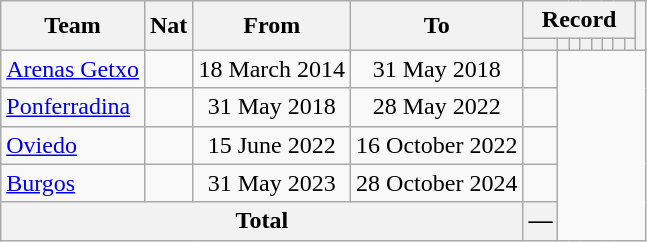<table class="wikitable" style="text-align: center">
<tr>
<th rowspan="2">Team</th>
<th rowspan="2">Nat</th>
<th rowspan="2">From</th>
<th rowspan="2">To</th>
<th colspan="8">Record</th>
<th rowspan=2></th>
</tr>
<tr>
<th></th>
<th></th>
<th></th>
<th></th>
<th></th>
<th></th>
<th></th>
<th></th>
</tr>
<tr>
<td align="left"><a href='#'>Arenas Getxo</a></td>
<td align="center"></td>
<td align="center">18 March 2014</td>
<td align="center">31 May 2018<br></td>
<td></td>
</tr>
<tr>
<td align="left"><a href='#'>Ponferradina</a></td>
<td align="center"></td>
<td align="center">31 May 2018</td>
<td align="center">28 May 2022<br></td>
<td></td>
</tr>
<tr>
<td align="left"><a href='#'>Oviedo</a></td>
<td align="center"></td>
<td align="center">15 June 2022</td>
<td align="center">16 October 2022<br></td>
<td></td>
</tr>
<tr>
<td align="left"><a href='#'>Burgos</a></td>
<td align="center"></td>
<td align="center">31 May 2023</td>
<td align="center">28 October 2024<br></td>
<td></td>
</tr>
<tr>
<th colspan="4">Total<br></th>
<th>—</th>
</tr>
</table>
